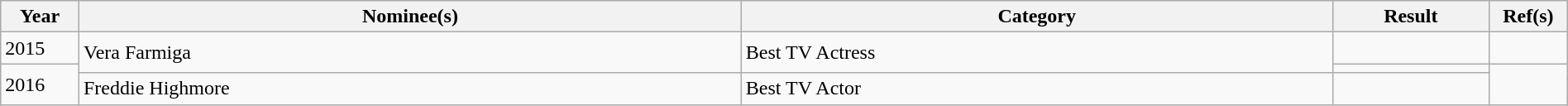<table class="wikitable" width=100%>
<tr>
<th width=5%>Year</th>
<th>Nominee(s)</th>
<th>Category</th>
<th width=10%>Result</th>
<th width=5%>Ref(s)</th>
</tr>
<tr>
<td>2015</td>
<td rowspan=2>Vera Farmiga</td>
<td rowspan=2>Best TV Actress</td>
<td></td>
<td></td>
</tr>
<tr>
<td rowspan=2>2016</td>
<td></td>
<td rowspan=2></td>
</tr>
<tr>
<td>Freddie Highmore</td>
<td>Best TV Actor</td>
<td></td>
</tr>
</table>
